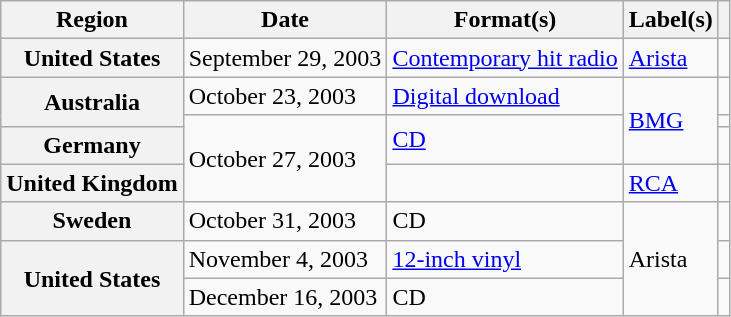<table class="wikitable plainrowheaders">
<tr>
<th scope="col">Region</th>
<th scope="col">Date</th>
<th scope="col">Format(s)</th>
<th scope="col">Label(s)</th>
<th scope="col"></th>
</tr>
<tr>
<th scope="row">United States</th>
<td>September 29, 2003</td>
<td><a href='#'>Contemporary hit radio</a></td>
<td><a href='#'>Arista</a></td>
<td></td>
</tr>
<tr>
<th scope="row" rowspan="2">Australia</th>
<td>October 23, 2003</td>
<td><a href='#'>Digital download</a></td>
<td rowspan="3"><a href='#'>BMG</a></td>
<td></td>
</tr>
<tr>
<td rowspan="3">October 27, 2003</td>
<td rowspan="2"><a href='#'>CD</a></td>
<td></td>
</tr>
<tr>
<th scope="row">Germany</th>
<td></td>
</tr>
<tr>
<th scope="row">United Kingdom</th>
<td></td>
<td><a href='#'>RCA</a></td>
<td></td>
</tr>
<tr>
<th scope="row">Sweden</th>
<td>October 31, 2003</td>
<td>CD</td>
<td rowspan="3">Arista</td>
<td></td>
</tr>
<tr>
<th scope="row" rowspan="2">United States</th>
<td>November 4, 2003</td>
<td><a href='#'>12-inch vinyl</a></td>
<td></td>
</tr>
<tr>
<td>December 16, 2003</td>
<td>CD</td>
<td></td>
</tr>
</table>
